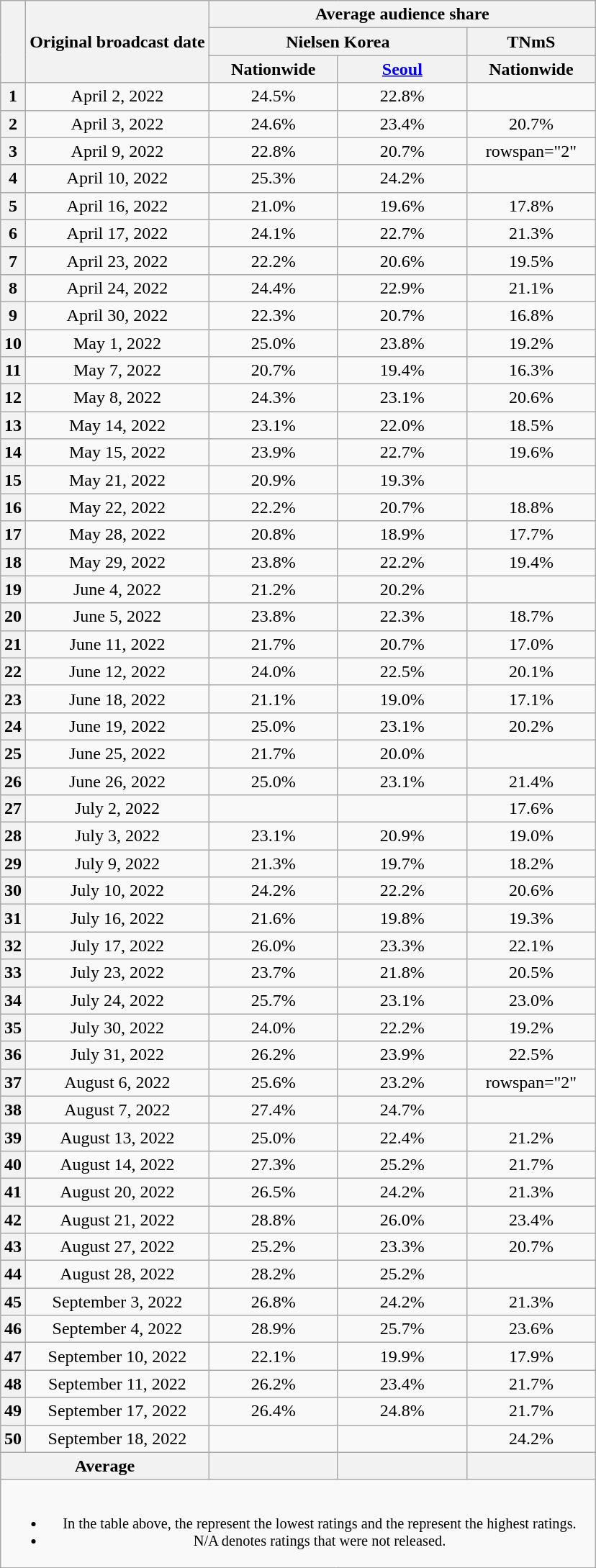<table class="wikitable plainrowheaders" style="text-align:center; max-width:600px; margin-left:auto; margin-right:auto">
<tr>
<th scope="col" rowspan="3"></th>
<th scope="col" rowspan="3">Original broadcast date</th>
<th scope="col" colspan="3">Average audience share</th>
</tr>
<tr>
<th scope="col" colspan="2">Nielsen Korea</th>
<th scope="col">TNmS</th>
</tr>
<tr>
<th scope="col" style="width:7em">Nationwide</th>
<th scope="col" style="width:7em"><a href='#'>Seoul</a></th>
<th scope="col" style="width:7em">Nationwide</th>
</tr>
<tr>
<th scope="col">1</th>
<td>April 2, 2022</td>
<td>24.5% </td>
<td>22.8% </td>
<td></td>
</tr>
<tr>
<th scope="col">2</th>
<td>April 3, 2022</td>
<td>24.6% </td>
<td>23.4% </td>
<td>20.7% </td>
</tr>
<tr>
<th scope="col">3</th>
<td>April 9, 2022</td>
<td>22.8% </td>
<td>20.7% </td>
<td>rowspan="2" </td>
</tr>
<tr>
<th scope="col">4</th>
<td>April 10, 2022</td>
<td>25.3% </td>
<td>24.2% </td>
</tr>
<tr>
<th scope="col">5</th>
<td>April 16, 2022</td>
<td>21.0% </td>
<td>19.6% </td>
<td>17.8% </td>
</tr>
<tr>
<th scope="col">6</th>
<td>April 17, 2022</td>
<td>24.1% </td>
<td>22.7% </td>
<td>21.3% </td>
</tr>
<tr>
<th scope="col">7</th>
<td>April 23, 2022</td>
<td>22.2% </td>
<td>20.6% </td>
<td>19.5% </td>
</tr>
<tr>
<th scope="col">8</th>
<td>April 24, 2022</td>
<td>24.4% </td>
<td>22.9% </td>
<td>21.1% </td>
</tr>
<tr>
<th scope="col">9</th>
<td>April 30, 2022</td>
<td>22.3% </td>
<td>20.7% </td>
<td>16.8% </td>
</tr>
<tr>
<th scope="col">10</th>
<td>May 1, 2022</td>
<td>25.0% </td>
<td>23.8% </td>
<td>19.2% </td>
</tr>
<tr>
<th scope="col">11</th>
<td>May 7, 2022</td>
<td>20.7% </td>
<td>19.4% </td>
<td>16.3% </td>
</tr>
<tr>
<th scope="col">12</th>
<td>May 8, 2022</td>
<td>24.3% </td>
<td>23.1% </td>
<td>20.6% </td>
</tr>
<tr>
<th scope="col">13</th>
<td>May 14, 2022</td>
<td>23.1% </td>
<td>22.0% </td>
<td>18.5% </td>
</tr>
<tr>
<th scope="col">14</th>
<td>May 15, 2022</td>
<td>23.9% </td>
<td>22.7% </td>
<td>19.6% </td>
</tr>
<tr>
<th scope="col">15</th>
<td>May 21, 2022</td>
<td>20.9% </td>
<td>19.3% </td>
<td></td>
</tr>
<tr>
<th scope="col">16</th>
<td>May 22, 2022</td>
<td>22.2% </td>
<td>20.7% </td>
<td>18.8% </td>
</tr>
<tr>
<th scope="col">17</th>
<td>May 28, 2022</td>
<td>20.8% </td>
<td>18.9% </td>
<td>17.7% </td>
</tr>
<tr>
<th scope="col">18</th>
<td>May 29, 2022</td>
<td>23.8% </td>
<td>22.2% </td>
<td>19.4% </td>
</tr>
<tr>
<th scope="col">19</th>
<td>June 4, 2022</td>
<td>21.2% </td>
<td>20.2% </td>
<td><strong></strong> </td>
</tr>
<tr>
<th scope="col">20</th>
<td>June 5, 2022</td>
<td>23.8% </td>
<td>22.3% </td>
<td>18.7% </td>
</tr>
<tr>
<th scope="col">21</th>
<td>June 11, 2022</td>
<td>21.7% </td>
<td>20.7% </td>
<td>17.0% </td>
</tr>
<tr>
<th scope="col">22</th>
<td>June 12, 2022</td>
<td>24.0% </td>
<td>22.5% </td>
<td>20.1% </td>
</tr>
<tr>
<th scope="col">23</th>
<td>June 18, 2022</td>
<td>21.1% </td>
<td>19.0% </td>
<td>17.1% </td>
</tr>
<tr>
<th scope="col">24</th>
<td>June 19, 2022</td>
<td>25.0% </td>
<td>23.1% </td>
<td>20.2% </td>
</tr>
<tr>
<th scope="col">25</th>
<td>June 25, 2022</td>
<td>21.7% </td>
<td>20.0% </td>
<td></td>
</tr>
<tr>
<th scope="col">26</th>
<td>June 26, 2022</td>
<td>25.0% </td>
<td>23.1% </td>
<td>21.4% </td>
</tr>
<tr>
<th scope="col">27</th>
<td>July 2, 2022</td>
<td><strong></strong> </td>
<td><strong></strong> </td>
<td>17.6% </td>
</tr>
<tr>
<th scope="col">28</th>
<td>July 3, 2022</td>
<td>23.1% </td>
<td>20.9% </td>
<td>19.0% </td>
</tr>
<tr>
<th scope="col">29</th>
<td>July 9, 2022</td>
<td>21.3% </td>
<td>19.7% </td>
<td>18.2% </td>
</tr>
<tr>
<th scope="col">30</th>
<td>July 10, 2022</td>
<td>24.2% </td>
<td>22.2% </td>
<td>20.6% </td>
</tr>
<tr>
<th scope="col">31</th>
<td>July 16, 2022</td>
<td>21.6% </td>
<td>19.8% </td>
<td>19.3% </td>
</tr>
<tr>
<th scope="col">32</th>
<td>July 17, 2022</td>
<td>26.0% </td>
<td>23.3% </td>
<td>22.1% </td>
</tr>
<tr>
<th scope="col">33</th>
<td>July 23, 2022</td>
<td>23.7% </td>
<td>21.8% </td>
<td>20.5% </td>
</tr>
<tr>
<th scope="col">34</th>
<td>July 24, 2022</td>
<td>25.7% </td>
<td>23.1% </td>
<td>23.0% </td>
</tr>
<tr>
<th scope="col">35</th>
<td>July 30, 2022</td>
<td>24.0% </td>
<td>22.2% </td>
<td>19.2% </td>
</tr>
<tr>
<th scope="col">36</th>
<td>July 31, 2022</td>
<td>26.2% </td>
<td>23.9% </td>
<td>22.5% </td>
</tr>
<tr>
<th scope="col">37</th>
<td>August 6, 2022</td>
<td>25.6% </td>
<td>23.2% </td>
<td>rowspan="2" </td>
</tr>
<tr>
<th scope="col">38</th>
<td>August 7, 2022</td>
<td>27.4% </td>
<td>24.7% </td>
</tr>
<tr>
<th scope="col">39</th>
<td>August 13, 2022</td>
<td>25.0% </td>
<td>22.4% </td>
<td>21.2% </td>
</tr>
<tr>
<th scope="col">40</th>
<td>August 14, 2022</td>
<td>27.3% </td>
<td>25.2% </td>
<td>21.7% </td>
</tr>
<tr>
<th scope="col">41</th>
<td>August 20, 2022</td>
<td>26.5% </td>
<td>24.2% </td>
<td>21.3% </td>
</tr>
<tr>
<th scope="col">42</th>
<td>August 21, 2022</td>
<td>28.8% </td>
<td>26.0% </td>
<td>23.4% </td>
</tr>
<tr>
<th scope="col">43</th>
<td>August 27, 2022</td>
<td>25.2% </td>
<td>23.3% </td>
<td>20.7% </td>
</tr>
<tr>
<th scope="col">44</th>
<td>August 28, 2022</td>
<td>28.2% </td>
<td>25.2% </td>
<td><strong></strong> </td>
</tr>
<tr>
<th scope="col">45</th>
<td>September 3, 2022</td>
<td>26.8% </td>
<td>24.2% </td>
<td>21.3% </td>
</tr>
<tr>
<th scope="col">46</th>
<td>September 4, 2022</td>
<td>28.9% </td>
<td>25.7% </td>
<td>23.6% </td>
</tr>
<tr>
<th scope="col">47</th>
<td>September 10, 2022</td>
<td>22.1% </td>
<td>19.9% </td>
<td>17.9% </td>
</tr>
<tr>
<th scope="col">48</th>
<td>September 11, 2022</td>
<td>26.2% </td>
<td>23.4% </td>
<td>21.7% </td>
</tr>
<tr>
<th scope="col">49</th>
<td>September 17, 2022</td>
<td>26.4% </td>
<td>24.8% </td>
<td>21.7% </td>
</tr>
<tr>
<th scope="col">50</th>
<td>September 18, 2022</td>
<td><strong></strong> </td>
<td><strong></strong> </td>
<td>24.2% </td>
</tr>
<tr>
<th scope="col" colspan="2">Average</th>
<th scope="col"></th>
<th scope="col"></th>
<th scope="col"></th>
</tr>
<tr>
<td colspan="6" style="font-size:85%"><br><ul><li>In the table above, the <strong></strong> represent the lowest ratings and the <strong></strong> represent the highest ratings.</li><li>N/A denotes ratings that were not released.</li></ul></td>
</tr>
</table>
